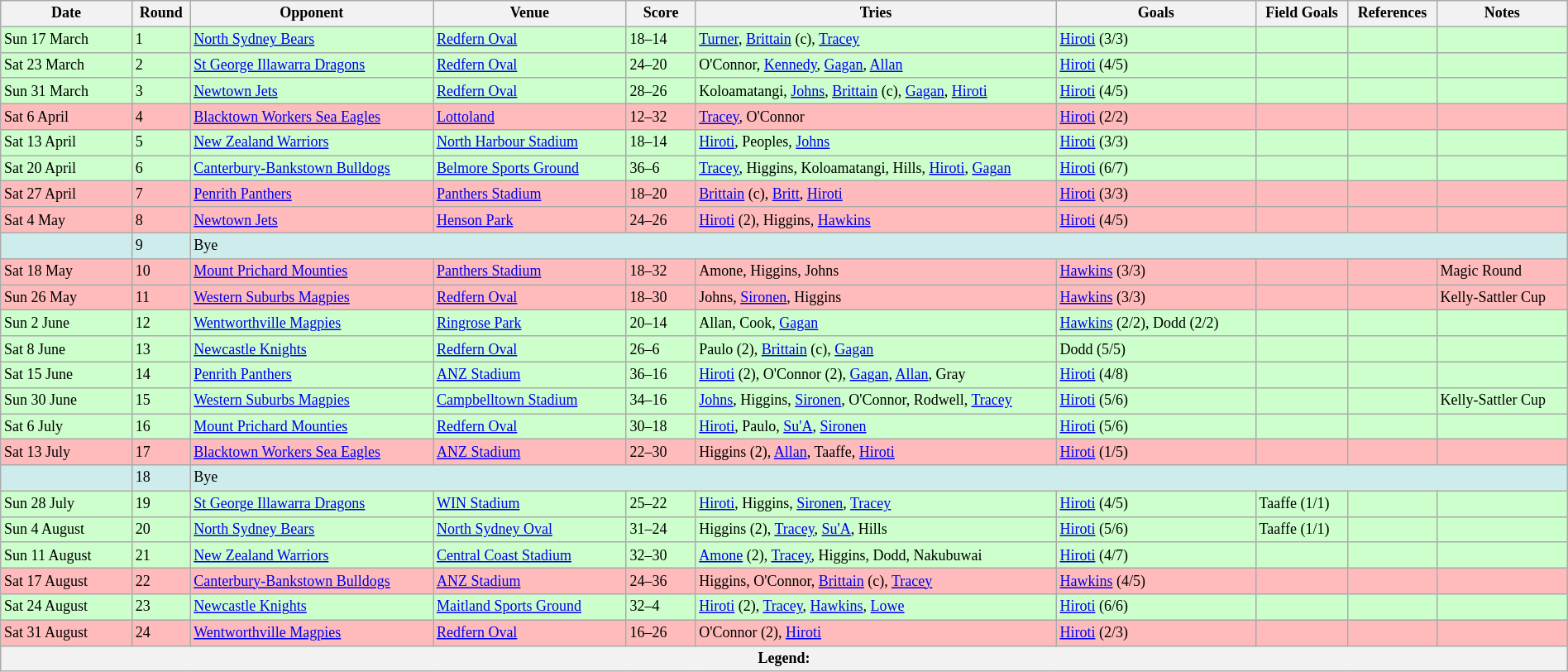<table class="wikitable" width="100%" style="font-size:75%;">
<tr>
<th width="100">Date</th>
<th>Round</th>
<th width="190">Opponent</th>
<th width="150">Venue</th>
<th width="50">Score</th>
<th width="285">Tries</th>
<th width="155">Goals</th>
<th>Field Goals</th>
<th>References</th>
<th>Notes</th>
</tr>
<tr bgcolor="#CCFFCC">
<td>Sun 17 March</td>
<td>1</td>
<td> <a href='#'>North Sydney Bears</a></td>
<td><a href='#'>Redfern Oval</a></td>
<td>18–14</td>
<td><a href='#'>Turner</a>, <a href='#'>Brittain</a> (c), <a href='#'>Tracey</a></td>
<td><a href='#'>Hiroti</a> (3/3)</td>
<td></td>
<td></td>
<td></td>
</tr>
<tr bgcolor="#CCFFCC">
<td>Sat 23 March</td>
<td>2</td>
<td> <a href='#'>St George Illawarra Dragons</a></td>
<td><a href='#'>Redfern Oval</a></td>
<td>24–20</td>
<td>O'Connor, <a href='#'>Kennedy</a>, <a href='#'>Gagan</a>, <a href='#'>Allan</a></td>
<td><a href='#'>Hiroti</a> (4/5)</td>
<td></td>
<td></td>
<td></td>
</tr>
<tr bgcolor="#CCFFCC">
<td>Sun 31 March</td>
<td>3</td>
<td> <a href='#'>Newtown Jets</a></td>
<td><a href='#'>Redfern Oval</a></td>
<td>28–26</td>
<td>Koloamatangi, <a href='#'>Johns</a>, <a href='#'>Brittain</a> (c), <a href='#'>Gagan</a>, <a href='#'>Hiroti</a></td>
<td><a href='#'>Hiroti</a> (4/5)</td>
<td></td>
<td></td>
<td></td>
</tr>
<tr bgcolor="#FFBBBB">
<td>Sat 6 April</td>
<td>4</td>
<td> <a href='#'>Blacktown Workers Sea Eagles</a></td>
<td><a href='#'>Lottoland</a></td>
<td>12–32</td>
<td><a href='#'>Tracey</a>, O'Connor</td>
<td><a href='#'>Hiroti</a> (2/2)</td>
<td></td>
<td></td>
<td></td>
</tr>
<tr bgcolor="#CCFFCC">
<td>Sat 13 April</td>
<td>5</td>
<td> <a href='#'>New Zealand Warriors</a></td>
<td><a href='#'>North Harbour Stadium</a></td>
<td>18–14</td>
<td><a href='#'>Hiroti</a>, Peoples, <a href='#'>Johns</a></td>
<td><a href='#'>Hiroti</a> (3/3)</td>
<td></td>
<td></td>
<td></td>
</tr>
<tr bgcolor="#CCFFCC">
<td>Sat 20 April</td>
<td>6</td>
<td> <a href='#'>Canterbury-Bankstown Bulldogs</a></td>
<td><a href='#'>Belmore Sports Ground</a></td>
<td>36–6</td>
<td><a href='#'>Tracey</a>, Higgins, Koloamatangi, Hills, <a href='#'>Hiroti</a>, <a href='#'>Gagan</a></td>
<td><a href='#'>Hiroti</a> (6/7)</td>
<td></td>
<td></td>
<td></td>
</tr>
<tr bgcolor="#FFBBBB">
<td>Sat 27 April</td>
<td>7</td>
<td> <a href='#'>Penrith Panthers</a></td>
<td><a href='#'>Panthers Stadium</a></td>
<td>18–20</td>
<td><a href='#'>Brittain</a> (c), <a href='#'>Britt</a>, <a href='#'>Hiroti</a></td>
<td><a href='#'>Hiroti</a> (3/3)</td>
<td></td>
<td></td>
<td></td>
</tr>
<tr bgcolor="#FFBBBB">
<td>Sat 4 May</td>
<td>8</td>
<td> <a href='#'>Newtown Jets</a></td>
<td><a href='#'>Henson Park</a></td>
<td>24–26</td>
<td><a href='#'>Hiroti</a> (2), Higgins, <a href='#'>Hawkins</a></td>
<td><a href='#'>Hiroti</a> (4/5)</td>
<td></td>
<td></td>
<td></td>
</tr>
<tr bgcolor="#cfecec">
<td></td>
<td>9</td>
<td colspan="8">Bye</td>
</tr>
<tr bgcolor="#FFBBBB">
<td>Sat 18 May</td>
<td>10</td>
<td> <a href='#'>Mount Prichard Mounties</a></td>
<td><a href='#'>Panthers Stadium</a></td>
<td>18–32</td>
<td>Amone, Higgins, Johns</td>
<td><a href='#'>Hawkins</a> (3/3)</td>
<td></td>
<td></td>
<td>Magic Round</td>
</tr>
<tr bgcolor="#FFBBBB">
<td>Sun 26 May</td>
<td>11</td>
<td> <a href='#'>Western Suburbs Magpies</a></td>
<td><a href='#'>Redfern Oval</a></td>
<td>18–30</td>
<td>Johns, <a href='#'>Sironen</a>, Higgins</td>
<td><a href='#'>Hawkins</a> (3/3)</td>
<td></td>
<td></td>
<td>Kelly-Sattler Cup</td>
</tr>
<tr bgcolor="#CCFFCC">
<td>Sun 2 June</td>
<td>12</td>
<td> <a href='#'>Wentworthville Magpies</a></td>
<td><a href='#'>Ringrose Park</a></td>
<td>20–14</td>
<td>Allan, Cook, <a href='#'>Gagan</a></td>
<td><a href='#'>Hawkins</a> (2/2), Dodd (2/2)</td>
<td></td>
<td></td>
<td></td>
</tr>
<tr bgcolor="#CCFFCC">
<td>Sat 8 June</td>
<td>13</td>
<td> <a href='#'>Newcastle Knights</a></td>
<td><a href='#'>Redfern Oval</a></td>
<td>26–6</td>
<td>Paulo (2), <a href='#'>Brittain</a> (c), <a href='#'>Gagan</a></td>
<td>Dodd (5/5)</td>
<td></td>
<td></td>
<td></td>
</tr>
<tr bgcolor="#CCFFCC">
<td>Sat 15 June</td>
<td>14</td>
<td> <a href='#'>Penrith Panthers</a></td>
<td><a href='#'>ANZ Stadium</a></td>
<td>36–16</td>
<td><a href='#'>Hiroti</a> (2), O'Connor (2), <a href='#'>Gagan</a>, <a href='#'>Allan</a>, Gray</td>
<td><a href='#'>Hiroti</a> (4/8)</td>
<td></td>
<td></td>
<td></td>
</tr>
<tr bgcolor="#CCFFCC">
<td>Sun 30 June</td>
<td>15</td>
<td> <a href='#'>Western Suburbs Magpies</a></td>
<td><a href='#'>Campbelltown Stadium</a></td>
<td>34–16</td>
<td><a href='#'>Johns</a>, Higgins, <a href='#'>Sironen</a>, O'Connor, Rodwell, <a href='#'>Tracey</a></td>
<td><a href='#'>Hiroti</a> (5/6)</td>
<td></td>
<td></td>
<td>Kelly-Sattler Cup</td>
</tr>
<tr bgcolor="#CCFFCC">
<td>Sat 6 July</td>
<td>16</td>
<td> <a href='#'>Mount Prichard Mounties</a></td>
<td><a href='#'>Redfern Oval</a></td>
<td>30–18</td>
<td><a href='#'>Hiroti</a>, Paulo, <a href='#'>Su'A</a>, <a href='#'>Sironen</a></td>
<td><a href='#'>Hiroti</a> (5/6)</td>
<td></td>
<td></td>
<td></td>
</tr>
<tr bgcolor="#FFBBBB">
<td>Sat 13 July</td>
<td>17</td>
<td> <a href='#'>Blacktown Workers Sea Eagles</a></td>
<td><a href='#'>ANZ Stadium</a></td>
<td>22–30</td>
<td>Higgins (2), <a href='#'>Allan</a>, Taaffe, <a href='#'>Hiroti</a></td>
<td><a href='#'>Hiroti</a> (1/5)</td>
<td></td>
<td></td>
<td></td>
</tr>
<tr bgcolor="#cfecec">
<td></td>
<td>18</td>
<td colspan="8">Bye</td>
</tr>
<tr bgcolor="#CCFFCC">
<td>Sun 28 July</td>
<td>19</td>
<td> <a href='#'>St George Illawarra Dragons</a></td>
<td><a href='#'>WIN Stadium</a></td>
<td>25–22</td>
<td><a href='#'>Hiroti</a>, Higgins, <a href='#'>Sironen</a>, <a href='#'>Tracey</a></td>
<td><a href='#'>Hiroti</a> (4/5)</td>
<td>Taaffe (1/1)</td>
<td></td>
<td></td>
</tr>
<tr bgcolor="#CCFFCC">
<td>Sun 4 August</td>
<td>20</td>
<td> <a href='#'>North Sydney Bears</a></td>
<td><a href='#'>North Sydney Oval</a></td>
<td>31–24</td>
<td>Higgins (2), <a href='#'>Tracey</a>, <a href='#'>Su'A</a>, Hills</td>
<td><a href='#'>Hiroti</a> (5/6)</td>
<td>Taaffe (1/1)</td>
<td></td>
<td></td>
</tr>
<tr bgcolor="#CCFFCC">
<td>Sun 11 August</td>
<td>21</td>
<td> <a href='#'>New Zealand Warriors</a></td>
<td><a href='#'>Central Coast Stadium</a></td>
<td>32–30</td>
<td><a href='#'>Amone</a> (2), <a href='#'>Tracey</a>, Higgins, Dodd, Nakubuwai</td>
<td><a href='#'>Hiroti</a> (4/7)</td>
<td></td>
<td></td>
<td></td>
</tr>
<tr bgcolor="#FFBBBB">
<td>Sat 17 August</td>
<td>22</td>
<td> <a href='#'>Canterbury-Bankstown Bulldogs</a></td>
<td><a href='#'>ANZ Stadium</a></td>
<td>24–36</td>
<td>Higgins, O'Connor, <a href='#'>Brittain</a> (c), <a href='#'>Tracey</a></td>
<td><a href='#'>Hawkins</a> (4/5)</td>
<td></td>
<td></td>
<td></td>
</tr>
<tr bgcolor="#CCFFCC">
<td>Sat 24 August</td>
<td>23</td>
<td> <a href='#'>Newcastle Knights</a></td>
<td><a href='#'>Maitland Sports Ground</a></td>
<td>32–4</td>
<td><a href='#'>Hiroti</a> (2), <a href='#'>Tracey</a>, <a href='#'>Hawkins</a>, <a href='#'>Lowe</a></td>
<td><a href='#'>Hiroti</a> (6/6)</td>
<td></td>
<td></td>
<td></td>
</tr>
<tr bgcolor="#FFBBBB">
<td>Sat 31 August</td>
<td>24</td>
<td> <a href='#'>Wentworthville Magpies</a></td>
<td><a href='#'>Redfern Oval</a></td>
<td>16–26</td>
<td>O'Connor (2), <a href='#'>Hiroti</a></td>
<td><a href='#'>Hiroti</a> (2/3)</td>
<td></td>
<td></td>
<td></td>
</tr>
<tr>
<th colspan="10"><strong>Legend</strong>:    </th>
</tr>
</table>
